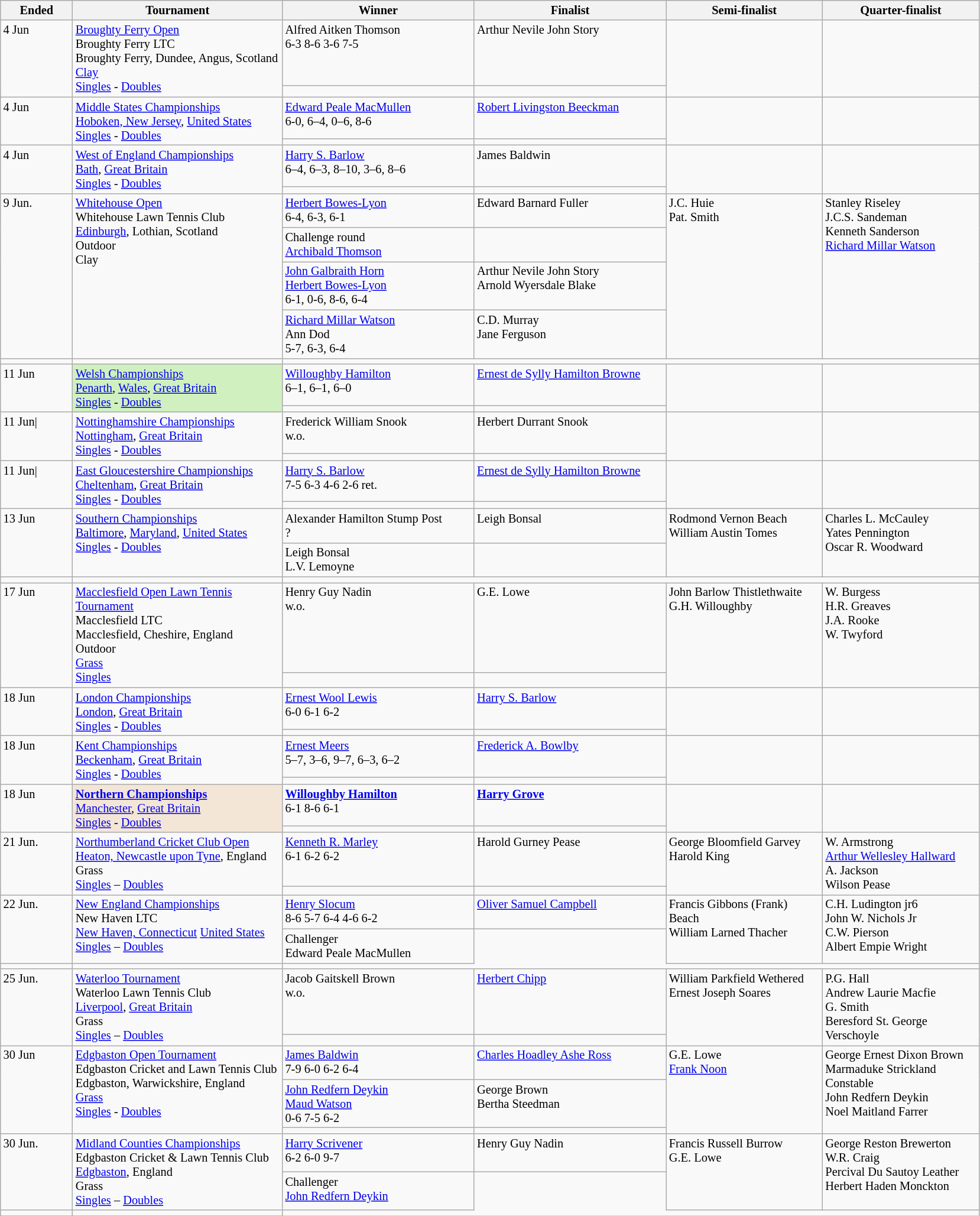<table class="wikitable" style="font-size:85%;">
<tr>
<th width="75">Ended</th>
<th width="230">Tournament</th>
<th width="210">Winner</th>
<th width="210">Finalist</th>
<th width="170">Semi-finalist</th>
<th width="170">Quarter-finalist</th>
</tr>
<tr valign=top>
<td rowspan=2>4 Jun</td>
<td rowspan=2><a href='#'>Broughty Ferry Open</a><br>Broughty Ferry LTC<br>Broughty Ferry, Dundee, Angus, Scotland <br><a href='#'>Clay</a><br><a href='#'>Singles</a> - <a href='#'>Doubles</a></td>
<td> Alfred Aitken Thomson<br>6-3 8-6 3-6 7-5</td>
<td> Arthur Nevile John Story</td>
<td rowspan=2></td>
<td rowspan=2></td>
</tr>
<tr valign=top>
<td></td>
<td></td>
</tr>
<tr valign=top>
<td rowspan=2>4 Jun</td>
<td rowspan=2><a href='#'>Middle States Championships</a><br><a href='#'>Hoboken, New Jersey</a>, <a href='#'>United States</a><br><a href='#'>Singles</a> - <a href='#'>Doubles</a></td>
<td> <a href='#'>Edward Peale MacMullen</a><br>6-0, 6–4, 0–6, 8-6</td>
<td> <a href='#'>Robert Livingston Beeckman</a></td>
<td rowspan=2></td>
<td rowspan=2></td>
</tr>
<tr valign=top>
<td></td>
<td></td>
</tr>
<tr valign=top>
<td rowspan=2>4 Jun</td>
<td rowspan=2><a href='#'>West of England Championships</a><br><a href='#'>Bath</a>, <a href='#'>Great Britain</a><br><a href='#'>Singles</a> - <a href='#'>Doubles</a></td>
<td> <a href='#'>Harry S. Barlow</a>  <br>6–4, 6–3, 8–10, 3–6, 8–6</td>
<td> James Baldwin</td>
<td rowspan=2></td>
<td rowspan=2></td>
</tr>
<tr valign=top>
<td></td>
<td></td>
</tr>
<tr valign=top>
<td rowspan=4>9 Jun.</td>
<td rowspan=4><a href='#'>Whitehouse Open</a><br>Whitehouse Lawn Tennis Club<br><a href='#'>Edinburgh</a>, Lothian, Scotland<br>Outdoor<br>Clay</td>
<td> <a href='#'>Herbert Bowes-Lyon</a> <br>6-4, 6-3, 6-1</td>
<td> Edward Barnard Fuller</td>
<td rowspan=4> J.C. Huie<br> Pat. Smith</td>
<td rowspan=4> Stanley Riseley<br> J.C.S. Sandeman<br> Kenneth Sanderson<br> <a href='#'>Richard Millar Watson</a></td>
</tr>
<tr valign=top>
<td>Challenge round<br> <a href='#'>Archibald Thomson</a></td>
</tr>
<tr valign=top>
<td> <a href='#'>John Galbraith Horn</a><br> <a href='#'>Herbert Bowes-Lyon</a><br>6-1, 0-6, 8-6, 6-4</td>
<td> Arthur Nevile John Story<br> Arnold Wyersdale Blake</td>
</tr>
<tr valign=top>
<td> <a href='#'>Richard Millar Watson</a><br> Ann Dod<br>5-7, 6-3, 6-4</td>
<td> C.D. Murray<br> Jane Ferguson</td>
</tr>
<tr valign=top>
<td></td>
<td></td>
</tr>
<tr valign=top>
<td rowspan=2>11 Jun</td>
<td style="background:#d0f0c0" rowspan=2><a href='#'>Welsh Championships</a><br><a href='#'>Penarth</a>, <a href='#'>Wales</a>, <a href='#'>Great Britain</a><br><a href='#'>Singles</a> - <a href='#'>Doubles</a></td>
<td> <a href='#'>Willoughby Hamilton</a> <br>6–1, 6–1, 6–0</td>
<td> <a href='#'>Ernest de Sylly Hamilton Browne</a></td>
<td rowspan=2></td>
<td rowspan=2></td>
</tr>
<tr valign=top>
<td></td>
<td></td>
</tr>
<tr valign=top>
<td rowspan=2>11 Jun|</td>
<td rowspan=2><a href='#'>Nottinghamshire Championships</a><br> <a href='#'>Nottingham</a>, <a href='#'>Great Britain</a><br><a href='#'>Singles</a> - <a href='#'>Doubles</a></td>
<td> Frederick William Snook<br>w.o.</td>
<td> Herbert Durrant Snook</td>
<td rowspan=2></td>
<td rowspan=2></td>
</tr>
<tr valign=top>
<td></td>
<td></td>
</tr>
<tr valign=top>
<td rowspan=2>11 Jun|</td>
<td rowspan=2><a href='#'>East Gloucestershire Championships</a><br> <a href='#'>Cheltenham</a>, <a href='#'>Great Britain</a><br><a href='#'>Singles</a> - <a href='#'>Doubles</a></td>
<td> <a href='#'>Harry S. Barlow</a><br>7-5 6-3 4-6 2-6 ret.</td>
<td> <a href='#'>Ernest de Sylly Hamilton Browne</a></td>
<td rowspan=2></td>
<td rowspan=2></td>
</tr>
<tr valign=top>
<td></td>
<td></td>
</tr>
<tr valign=top>
<td rowspan=2>13 Jun</td>
<td rowspan=2><a href='#'>Southern Championships</a><br><a href='#'>Baltimore</a>, <a href='#'>Maryland</a>, <a href='#'>United States</a><br><a href='#'>Singles</a> - <a href='#'>Doubles</a></td>
<td> Alexander Hamilton Stump Post<br>?</td>
<td> Leigh Bonsal</td>
<td rowspan=2> Rodmond Vernon Beach<br> William Austin Tomes</td>
<td rowspan=2> Charles L. McCauley<br> Yates Pennington<br> Oscar R. Woodward</td>
</tr>
<tr valign=top>
<td> Leigh Bonsal<br> L.V. Lemoyne<br></td>
<td><br></td>
</tr>
<tr valign=top>
<td></td>
<td></td>
</tr>
<tr valign=top>
<td rowspan=2>17 Jun</td>
<td rowspan=2><a href='#'>Macclesfield Open Lawn Tennis Tournament</a> <br>Macclesfield LTC<br>Macclesfield, Cheshire, England<br>Outdoor<br><a href='#'>Grass</a><br><a href='#'>Singles</a></td>
<td> Henry Guy Nadin<br> w.o.</td>
<td> G.E. Lowe</td>
<td rowspan=2> John Barlow Thistlethwaite<br> G.H. Willoughby</td>
<td rowspan=2> W. Burgess<br> H.R. Greaves<br> J.A. Rooke<br> W. Twyford</td>
</tr>
<tr valign=top>
<td></td>
<td></td>
</tr>
<tr valign=top>
<td rowspan=2>18 Jun</td>
<td rowspan=2><a href='#'>London Championships</a><br><a href='#'>London</a>, <a href='#'>Great Britain</a><br><a href='#'>Singles</a> - <a href='#'>Doubles</a></td>
<td> <a href='#'>Ernest Wool Lewis</a><br>6-0 6-1 6-2</td>
<td> <a href='#'>Harry S. Barlow</a></td>
<td rowspan=2></td>
<td rowspan=2></td>
</tr>
<tr valign=top>
<td></td>
<td></td>
</tr>
<tr valign=top>
<td rowspan=2>18 Jun</td>
<td rowspan=2><a href='#'>Kent Championships</a><br><a href='#'>Beckenham</a>, <a href='#'>Great Britain</a><br><a href='#'>Singles</a> - <a href='#'>Doubles</a></td>
<td> <a href='#'>Ernest Meers</a><br>5–7, 3–6, 9–7, 6–3, 6–2</td>
<td> <a href='#'>Frederick A. Bowlby</a></td>
<td rowspan=2></td>
<td rowspan=2></td>
</tr>
<tr valign=top>
<td></td>
<td></td>
</tr>
<tr valign=top>
<td rowspan=2>18 Jun</td>
<td style="background:#f3e6d7;" rowspan=2><strong><a href='#'>Northern Championships</a></strong><br><a href='#'>Manchester</a>, <a href='#'>Great Britain</a><br><a href='#'>Singles</a> - <a href='#'>Doubles</a></td>
<td> <strong><a href='#'>Willoughby Hamilton</a></strong> <br>6-1 8-6 6-1</td>
<td> <strong><a href='#'>Harry Grove</a></strong></td>
<td rowspan=2></td>
<td rowspan=2></td>
</tr>
<tr valign=top>
<td></td>
<td></td>
</tr>
<tr valign=top>
<td rowspan=2>21 Jun.</td>
<td rowspan=2><a href='#'>Northumberland Cricket Club Open</a><br><a href='#'>Heaton, Newcastle upon Tyne</a>, England<br>Grass<br><a href='#'>Singles</a> – <a href='#'>Doubles</a></td>
<td> <a href='#'>Kenneth R. Marley</a><br>6-1 6-2 6-2</td>
<td> Harold Gurney Pease</td>
<td rowspan=2> George Bloomfield Garvey <br> Harold King</td>
<td rowspan=2> W. Armstrong<br>  <a href='#'>Arthur Wellesley Hallward</a><br>  A. Jackson<br> Wilson Pease</td>
</tr>
<tr valign=top>
<td></td>
<td></td>
</tr>
<tr valign=top>
<td rowspan=2>22 Jun.</td>
<td rowspan=2><a href='#'>New England Championships</a> <br>New Haven LTC<br><a href='#'>New Haven, Connecticut</a> <a href='#'>United States</a><br><a href='#'>Singles</a> – <a href='#'>Doubles</a></td>
<td> <a href='#'>Henry Slocum</a><br>8-6 5-7 6-4 4-6 6-2</td>
<td> <a href='#'>Oliver Samuel Campbell</a></td>
<td rowspan=2> Francis Gibbons (Frank) Beach<br> William Larned Thacher</td>
<td rowspan=2> C.H. Ludington jr6<br> John W. Nichols Jr<br> C.W. Pierson<br> Albert Empie Wright</td>
</tr>
<tr valign=top>
<td>Challenger<br> Edward Peale MacMullen</td>
</tr>
<tr valign=top>
<td></td>
<td></td>
</tr>
<tr valign=top>
<td rowspan=2>25 Jun.</td>
<td rowspan=2><a href='#'>Waterloo Tournament</a> <br>Waterloo Lawn Tennis Club<br><a href='#'>Liverpool</a>, <a href='#'>Great Britain</a><br>Grass<br><a href='#'>Singles</a> – <a href='#'>Doubles</a></td>
<td>  Jacob Gaitskell Brown<br>w.o.</td>
<td> <a href='#'>Herbert Chipp</a></td>
<td rowspan=2>William Parkfield Wethered<br> Ernest Joseph Soares</td>
<td rowspan=2> P.G. Hall<br>  Andrew Laurie Macfie<br>  G. Smith<br> Beresford St. George Verschoyle</td>
</tr>
<tr valign=top>
<td></td>
<td></td>
</tr>
<tr valign=top>
<td rowspan=3>30 Jun</td>
<td rowspan=3><a href='#'>Edgbaston Open Tournament</a><br>Edgbaston Cricket and Lawn Tennis Club <br>Edgbaston, Warwickshire, England <br><a href='#'>Grass</a> <br><a href='#'>Singles</a> - <a href='#'>Doubles</a></td>
<td> <a href='#'>James Baldwin</a><br>7-9 6-0 6-2 6-4</td>
<td> <a href='#'>Charles Hoadley Ashe Ross</a></td>
<td rowspan=3> G.E. Lowe <br> <a href='#'>Frank Noon</a></td>
<td rowspan=3> George Ernest Dixon Brown<br> Marmaduke Strickland Constable<br> John Redfern Deykin<br> Noel Maitland Farrer</td>
</tr>
<tr valign=top>
<td> <a href='#'>John Redfern Deykin</a><br> <a href='#'>Maud Watson</a><br>0-6 7-5 6-2</td>
<td> George Brown <br> Bertha Steedman</td>
</tr>
<tr valign=top>
<td></td>
<td></td>
</tr>
<tr valign=top>
<td rowspan=2>30 Jun.</td>
<td rowspan=2><a href='#'>Midland Counties Championships</a><br>Edgbaston Cricket & Lawn Tennis Club<br><a href='#'>Edgbaston</a>, England<br>Grass<br><a href='#'>Singles</a> – <a href='#'>Doubles</a></td>
<td> <a href='#'>Harry Scrivener</a><br>6-2 6-0 9-7</td>
<td> Henry Guy Nadin</td>
<td rowspan=2> Francis Russell Burrow <br> G.E. Lowe</td>
<td rowspan=2> George Reston Brewerton <br>  W.R. Craig<br>  Percival Du Sautoy Leather<br> Herbert Haden Monckton</td>
</tr>
<tr valign=top>
<td>Challenger<br> <a href='#'>John Redfern Deykin</a></td>
</tr>
<tr valign=top>
<td></td>
<td></td>
</tr>
<tr valign=top>
</tr>
</table>
